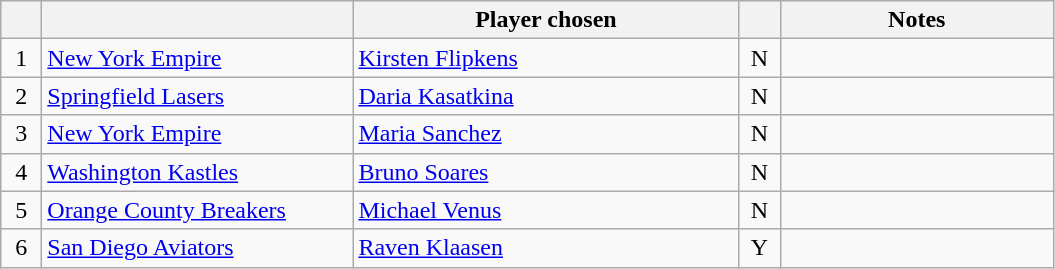<table class="wikitable" style="text-align:left">
<tr>
<th width="20px"></th>
<th width="200px"></th>
<th width="250px">Player chosen</th>
<th width="20px"></th>
<th width="175px">Notes</th>
</tr>
<tr>
<td style="text-align:center">1</td>
<td><a href='#'>New York Empire</a></td>
<td> <a href='#'>Kirsten Flipkens</a></td>
<td style="text-align:center">N</td>
<td></td>
</tr>
<tr>
<td style="text-align:center">2</td>
<td><a href='#'>Springfield Lasers</a></td>
<td> <a href='#'>Daria Kasatkina</a></td>
<td style="text-align:center">N</td>
<td></td>
</tr>
<tr>
<td style="text-align:center">3</td>
<td><a href='#'>New York Empire</a></td>
<td> <a href='#'>Maria Sanchez</a></td>
<td style="text-align:center">N</td>
<td></td>
</tr>
<tr>
<td style="text-align:center">4</td>
<td><a href='#'>Washington Kastles</a></td>
<td> <a href='#'>Bruno Soares</a></td>
<td style="text-align:center">N</td>
<td></td>
</tr>
<tr>
<td style="text-align:center">5</td>
<td><a href='#'>Orange County Breakers</a></td>
<td> <a href='#'>Michael Venus</a></td>
<td style="text-align:center">N</td>
<td></td>
</tr>
<tr>
<td style="text-align:center">6</td>
<td><a href='#'>San Diego Aviators</a></td>
<td> <a href='#'>Raven Klaasen</a></td>
<td style="text-align:center">Y</td>
<td></td>
</tr>
</table>
